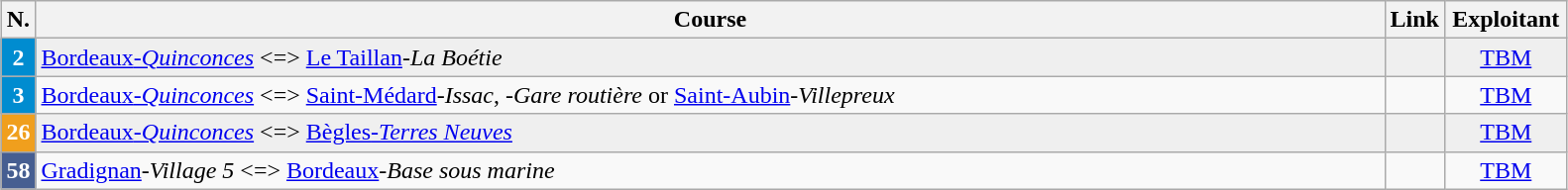<table class="wikitable" style="margin:0.5em auto">
<tr>
<th style="width:5px;">N.</th>
<th style="width:900px;">Course</th>
<th style="width:5px;">Link</th>
<th style="width:75px;">Exploitant</th>
</tr>
<tr style="background:#EFEFEF">
<td style="background:#008CD0; text-align:center; color:white;"><strong>2</strong></td>
<td><a href='#'>Bordeaux<em>-Quinconces</em></a> <=> <a href='#'>Le Taillan</a><em>-La Boétie</em></td>
<td></td>
<td style="text-align:center;"><a href='#'>TBM</a></td>
</tr>
<tr>
<td style="background:#008CD0; text-align:center; color:white;"><strong>3</strong></td>
<td><a href='#'>Bordeaux<em>-Quinconces</em></a> <=> <a href='#'>Saint-Médard</a><em>-Issac</em>, <em>-Gare routière</em> or <a href='#'>Saint-Aubin</a><em>-Villepreux</em></td>
<td></td>
<td style="text-align:center;"><a href='#'>TBM</a></td>
</tr>
<tr style="background:#EFEFEF">
<td style="background:#f09f1d; text-align:center; color:white;"><strong>26</strong></td>
<td><a href='#'>Bordeaux<em>-Quinconces</em></a> <=> <a href='#'>Bègles<em>-Terres Neuves</em></a></td>
<td></td>
<td style="text-align:center;"><a href='#'>TBM</a></td>
</tr>
<tr>
<td style="background:#465e91; text-align:center; color:white;"><strong>58</strong></td>
<td><a href='#'>Gradignan</a><em>-Village 5</em> <=> <a href='#'>Bordeaux</a><em>-Base sous marine</em></td>
<td></td>
<td style="text-align:center;"><a href='#'>TBM</a></td>
</tr>
</table>
